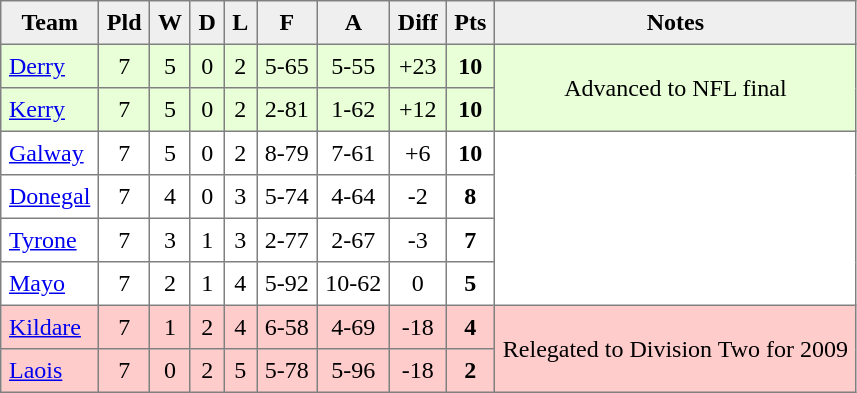<table style=border-collapse:collapse border=1 cellspacing=0 cellpadding=5>
<tr align=center bgcolor=#efefef>
<th>Team</th>
<th>Pld</th>
<th>W</th>
<th>D</th>
<th>L</th>
<th>F</th>
<th>A</th>
<th>Diff</th>
<th>Pts</th>
<th>Notes</th>
</tr>
<tr align=center style="background:#E8FFD8;">
<td style="text-align:left;"><a href='#'>Derry</a></td>
<td>7</td>
<td>5</td>
<td>0</td>
<td>2</td>
<td>5-65</td>
<td>5-55</td>
<td>+23</td>
<td><strong>10</strong></td>
<td rowspan=2>Advanced to NFL final</td>
</tr>
<tr align=center style="background:#E8FFD8;">
<td style="text-align:left;"><a href='#'>Kerry</a></td>
<td>7</td>
<td>5</td>
<td>0</td>
<td>2</td>
<td>2-81</td>
<td>1-62</td>
<td>+12</td>
<td><strong>10</strong></td>
</tr>
<tr align=center style="background:#FFFFFF;">
<td style="text-align:left;"><a href='#'>Galway</a></td>
<td>7</td>
<td>5</td>
<td>0</td>
<td>2</td>
<td>8-79</td>
<td>7-61</td>
<td>+6</td>
<td><strong>10</strong></td>
<td rowspan=4></td>
</tr>
<tr align=center style="background:#FFFFFF;">
<td style="text-align:left;"><a href='#'>Donegal</a></td>
<td>7</td>
<td>4</td>
<td>0</td>
<td>3</td>
<td>5-74</td>
<td>4-64</td>
<td>-2</td>
<td><strong>8</strong></td>
</tr>
<tr align=center style="background:#FFFFFF;">
<td style="text-align:left;"><a href='#'>Tyrone</a></td>
<td>7</td>
<td>3</td>
<td>1</td>
<td>3</td>
<td>2-77</td>
<td>2-67</td>
<td>-3</td>
<td><strong>7</strong></td>
</tr>
<tr align=center style="background:#FFFFFF;">
<td style="text-align:left;"><a href='#'>Mayo</a></td>
<td>7</td>
<td>2</td>
<td>1</td>
<td>4</td>
<td>5-92</td>
<td>10-62</td>
<td>0</td>
<td><strong>5</strong></td>
</tr>
<tr align=center style="background:#FFCCCC;">
<td style="text-align:left;"><a href='#'>Kildare</a></td>
<td>7</td>
<td>1</td>
<td>2</td>
<td>4</td>
<td>6-58</td>
<td>4-69</td>
<td>-18</td>
<td><strong>4</strong></td>
<td rowspan=2>Relegated to Division Two for 2009</td>
</tr>
<tr align=center style="background:#FFCCCC;">
<td style="text-align:left;"><a href='#'>Laois</a></td>
<td>7</td>
<td>0</td>
<td>2</td>
<td>5</td>
<td>5-78</td>
<td>5-96</td>
<td>-18</td>
<td><strong>2</strong></td>
</tr>
</table>
